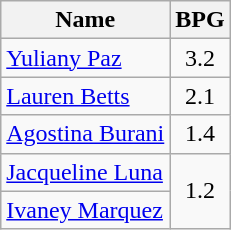<table class=wikitable>
<tr>
<th>Name</th>
<th>BPG</th>
</tr>
<tr>
<td> <a href='#'>Yuliany Paz</a></td>
<td align=center>3.2</td>
</tr>
<tr>
<td> <a href='#'>Lauren Betts</a></td>
<td align=center>2.1</td>
</tr>
<tr>
<td> <a href='#'>Agostina Burani</a></td>
<td align=center>1.4</td>
</tr>
<tr>
<td> <a href='#'>Jacqueline Luna</a></td>
<td align=center rowspan=2>1.2</td>
</tr>
<tr>
<td> <a href='#'>Ivaney Marquez</a></td>
</tr>
</table>
